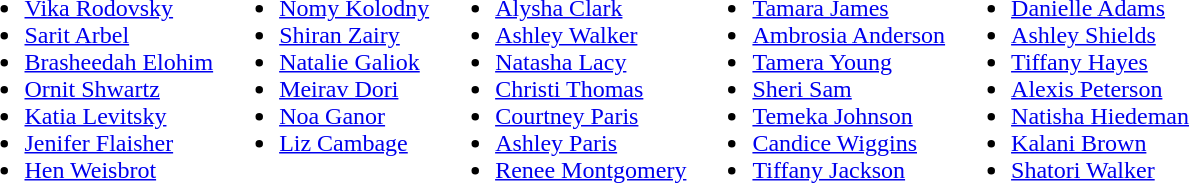<table>
<tr valign="top">
<td><br><ul><li> <a href='#'>Vika Rodovsky</a></li><li> <a href='#'>Sarit Arbel</a></li><li> <a href='#'>Brasheedah Elohim</a></li><li> <a href='#'>Ornit Shwartz</a></li><li> <a href='#'>Katia Levitsky</a></li><li> <a href='#'>Jenifer Flaisher</a></li><li> <a href='#'>Hen Weisbrot</a></li></ul></td>
<td><br><ul><li> <a href='#'>Nomy Kolodny</a></li><li> <a href='#'>Shiran Zairy</a></li><li> <a href='#'>Natalie Galiok</a></li><li> <a href='#'>Meirav Dori</a></li><li> <a href='#'>Noa Ganor</a></li><li> <a href='#'>Liz Cambage</a></li></ul></td>
<td><br><ul><li> <a href='#'>Alysha Clark</a></li><li> <a href='#'>Ashley Walker</a></li><li> <a href='#'>Natasha Lacy</a></li><li> <a href='#'>Christi Thomas</a></li><li> <a href='#'>Courtney Paris</a></li><li> <a href='#'>Ashley Paris</a></li><li> <a href='#'>Renee Montgomery</a></li></ul></td>
<td><br><ul><li> <a href='#'>Tamara James</a></li><li> <a href='#'>Ambrosia Anderson</a></li><li> <a href='#'>Tamera Young</a></li><li> <a href='#'>Sheri Sam</a></li><li> <a href='#'>Temeka Johnson</a></li><li> <a href='#'>Candice Wiggins</a></li><li> <a href='#'>Tiffany Jackson</a></li></ul></td>
<td><br><ul><li> <a href='#'>Danielle Adams</a></li><li> <a href='#'>Ashley Shields</a></li><li> <a href='#'>Tiffany Hayes</a></li><li> <a href='#'>Alexis Peterson</a></li><li> <a href='#'>Natisha Hiedeman</a></li><li> <a href='#'>Kalani Brown</a></li><li> <a href='#'>Shatori Walker</a></li></ul></td>
</tr>
</table>
